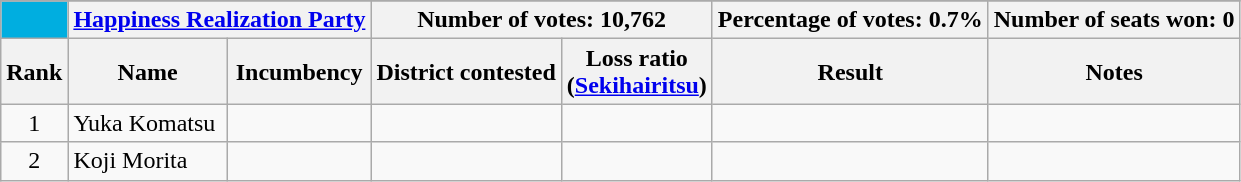<table class="wikitable sortable" style="text-align: center; ">
<tr ------------------>
</tr>
<tr class="vcard">
<th style="background-color: #00AEE0; width: 5px;"></th>
<th colspan="2" align="center"><a href='#'>Happiness Realization Party</a></th>
<th colspan="2" align="center">Number of votes: 10,762</th>
<th colspan="1" align="center">Percentage of votes: 0.7%</th>
<th colspan="2" align="center">Number of seats won: 0</th>
</tr>
<tr>
<th>Rank</th>
<th>Name</th>
<th>Incumbency</th>
<th>District contested</th>
<th>Loss ratio<br>(<a href='#'>Sekihairitsu</a>)</th>
<th>Result</th>
<th>Notes</th>
</tr>
<tr style="display:none;">
<td>99999</td>
<td>AAA</td>
<td>AAA</td>
<td>AAA</td>
<td>99999</td>
<td>AAA </td>
</tr>
<tr style="display:none;">
<td>000</td>
<td>ZZZ</td>
<td>ZZZ</td>
<td>ZZZ</td>
<td>000</td>
<td>ZZZ</td>
</tr>
<tr>
<td>1</td>
<td style="text-align:left;"><span></span> Yuka Komatsu</td>
<td><span></span></td>
<td><span></span></td>
<td></td>
<td style="text-align:left;"><span></span></td>
<td align=left><span></span></td>
</tr>
<tr>
<td>2</td>
<td style="text-align:left;"><span></span> Koji Morita</td>
<td><span></span></td>
<td><span></span></td>
<td></td>
<td style="text-align:left;"><span></span></td>
<td align=left><span></span></td>
</tr>
</table>
